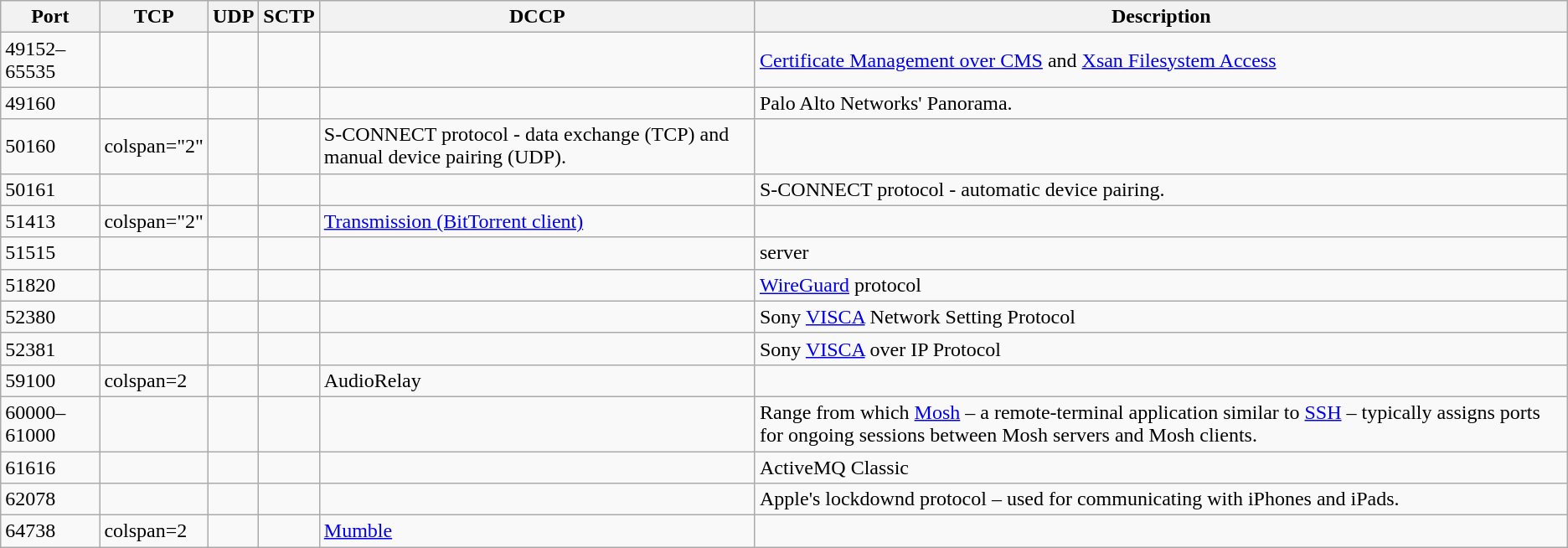<table class="wikitable sortable collapsible">
<tr>
<th scope="col">Port</th>
<th scope="col">TCP</th>
<th scope="col">UDP</th>
<th scope="col">SCTP</th>
<th scope="col">DCCP</th>
<th scope="col" class="unsortable">Description</th>
</tr>
<tr>
<td>49152–65535</td>
<td></td>
<td></td>
<td></td>
<td></td>
<td><a href='#'>Certificate Management over CMS</a> and <a href='#'>Xsan Filesystem Access</a></td>
</tr>
<tr>
<td>49160</td>
<td></td>
<td></td>
<td></td>
<td></td>
<td>Palo Alto Networks' Panorama.</td>
</tr>
<tr>
<td>50160</td>
<td>colspan="2" </td>
<td></td>
<td></td>
<td>S-CONNECT protocol - data exchange (TCP) and manual device pairing (UDP).</td>
</tr>
<tr>
<td>50161</td>
<td></td>
<td></td>
<td></td>
<td></td>
<td>S-CONNECT protocol - automatic device pairing.</td>
</tr>
<tr>
<td>51413</td>
<td>colspan="2" </td>
<td></td>
<td></td>
<td><a href='#'>Transmission (BitTorrent client)</a></td>
</tr>
<tr>
<td>51515</td>
<td></td>
<td></td>
<td></td>
<td></td>
<td> server </td>
</tr>
<tr>
<td>51820</td>
<td></td>
<td></td>
<td></td>
<td></td>
<td><a href='#'>WireGuard</a> protocol</td>
</tr>
<tr>
<td>52380</td>
<td></td>
<td></td>
<td></td>
<td></td>
<td>Sony <a href='#'>VISCA</a> Network Setting Protocol</td>
</tr>
<tr>
<td>52381</td>
<td></td>
<td></td>
<td></td>
<td></td>
<td>Sony <a href='#'>VISCA</a> over IP Protocol</td>
</tr>
<tr>
<td>59100</td>
<td>colspan=2 </td>
<td></td>
<td></td>
<td>AudioRelay</td>
</tr>
<tr>
<td>60000–61000</td>
<td></td>
<td></td>
<td></td>
<td></td>
<td>Range from which <a href='#'>Mosh</a> – a remote-terminal application similar to <a href='#'>SSH</a> – typically assigns ports for ongoing sessions between Mosh servers and Mosh clients.</td>
</tr>
<tr>
<td>61616</td>
<td></td>
<td></td>
<td></td>
<td></td>
<td>ActiveMQ Classic </td>
</tr>
<tr>
<td>62078</td>
<td></td>
<td></td>
<td></td>
<td></td>
<td>Apple's lockdownd protocol – used for communicating with iPhones and iPads.</td>
</tr>
<tr>
<td>64738</td>
<td>colspan=2 </td>
<td></td>
<td></td>
<td><a href='#'>Mumble</a></td>
</tr>
</table>
